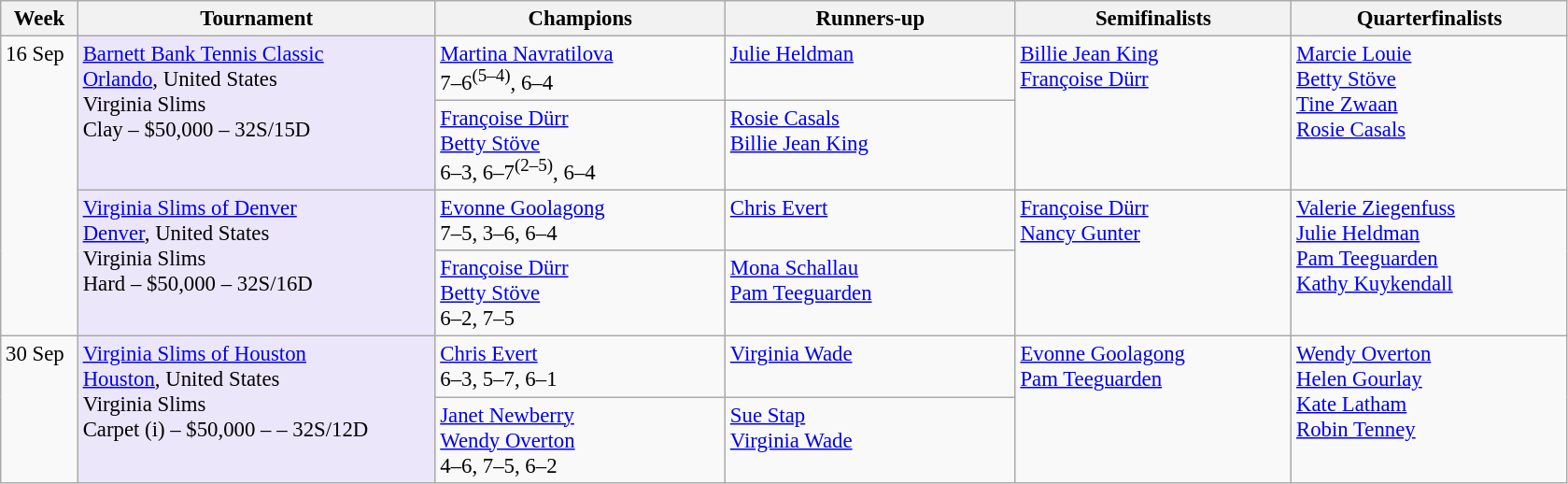<table class=wikitable style=font-size:95%>
<tr>
<th style="width:48px;">Week</th>
<th style="width:248px;">Tournament</th>
<th style="width:200px;">Champions</th>
<th style="width:200px;">Runners-up</th>
<th style="width:190px;">Semifinalists</th>
<th style="width:190px;">Quarterfinalists</th>
</tr>
<tr valign=top>
<td rowspan=4>16 Sep</td>
<td style="background:#ebe6fa;" rowspan=2><a href='#'>Barnett Bank Tennis Classic</a><br> <a href='#'>Orlando</a>, United States<br>Virginia Slims<br>Clay – $50,000 – 32S/15D</td>
<td> <a href='#'>Martina Navratilova</a> <br>7–6<sup>(5–4)</sup>, 6–4</td>
<td> <a href='#'>Julie Heldman</a></td>
<td rowspan=2> <a href='#'>Billie Jean King</a> <br> <a href='#'>Françoise Dürr</a></td>
<td rowspan=2> <a href='#'>Marcie Louie</a> <br> <a href='#'>Betty Stöve</a> <br> <a href='#'>Tine Zwaan</a> <br> <a href='#'>Rosie Casals</a></td>
</tr>
<tr valign=top>
<td> <a href='#'>Françoise Dürr</a><br> <a href='#'>Betty Stöve</a><br>6–3, 6–7<sup>(2–5)</sup>, 6–4</td>
<td> <a href='#'>Rosie Casals</a> <br>  <a href='#'>Billie Jean King</a></td>
</tr>
<tr valign=top>
<td style="background:#ebe6fa;" rowspan=2><a href='#'>Virginia Slims of Denver</a><br> <a href='#'>Denver</a>, United States<br>Virginia Slims<br>Hard – $50,000 – 32S/16D</td>
<td> <a href='#'>Evonne Goolagong</a> <br>7–5, 3–6, 6–4</td>
<td> <a href='#'>Chris Evert</a></td>
<td rowspan=2> <a href='#'>Françoise Dürr</a> <br> <a href='#'>Nancy Gunter</a></td>
<td rowspan=2> <a href='#'>Valerie Ziegenfuss</a> <br> <a href='#'>Julie Heldman</a> <br> <a href='#'>Pam Teeguarden</a> <br> <a href='#'>Kathy Kuykendall</a></td>
</tr>
<tr valign=top>
<td> <a href='#'>Françoise Dürr</a><br> <a href='#'>Betty Stöve</a><br>6–2, 7–5</td>
<td> <a href='#'>Mona Schallau</a> <br>  <a href='#'>Pam Teeguarden</a></td>
</tr>
<tr valign=top>
<td rowspan=2>30 Sep</td>
<td style="background:#ebe6fa;" rowspan=2><a href='#'>Virginia Slims of Houston</a><br> <a href='#'>Houston</a>, United States<br>Virginia Slims<br>Carpet (i) – $50,000 –  – 32S/12D</td>
<td> <a href='#'>Chris Evert</a> <br>6–3, 5–7, 6–1</td>
<td> <a href='#'>Virginia Wade</a></td>
<td rowspan=2> <a href='#'>Evonne Goolagong</a> <br> <a href='#'>Pam Teeguarden</a></td>
<td rowspan=2> <a href='#'>Wendy Overton</a> <br> <a href='#'>Helen Gourlay</a> <br> <a href='#'>Kate Latham</a> <br> <a href='#'>Robin Tenney</a></td>
</tr>
<tr valign=top>
<td> <a href='#'>Janet Newberry</a> <br>  <a href='#'>Wendy Overton</a><br>4–6, 7–5, 6–2</td>
<td> <a href='#'>Sue Stap</a><br> <a href='#'>Virginia Wade</a></td>
</tr>
</table>
